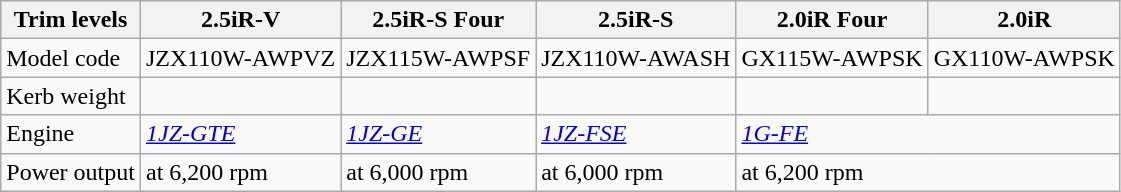<table class="wikitable">
<tr>
<th>Trim levels</th>
<th>2.5iR-V</th>
<th>2.5iR-S Four</th>
<th>2.5iR-S</th>
<th>2.0iR Four</th>
<th>2.0iR</th>
</tr>
<tr>
<td>Model code</td>
<td>JZX110W-AWPVZ</td>
<td>JZX115W-AWPSF</td>
<td>JZX110W-AWASH</td>
<td>GX115W-AWPSK</td>
<td>GX110W-AWPSK</td>
</tr>
<tr>
<td>Kerb weight</td>
<td></td>
<td></td>
<td></td>
<td></td>
<td></td>
</tr>
<tr>
<td>Engine</td>
<td><em><a href='#'>1JZ-GTE</a></em></td>
<td><em><a href='#'>1JZ-GE</a></em></td>
<td><em><a href='#'>1JZ-FSE</a></em></td>
<td colspan=2><em><a href='#'>1G-FE</a></em></td>
</tr>
<tr>
<td>Power output</td>
<td> at 6,200 rpm</td>
<td> at 6,000 rpm</td>
<td> at 6,000 rpm</td>
<td colspan=2> at 6,200 rpm</td>
</tr>
</table>
